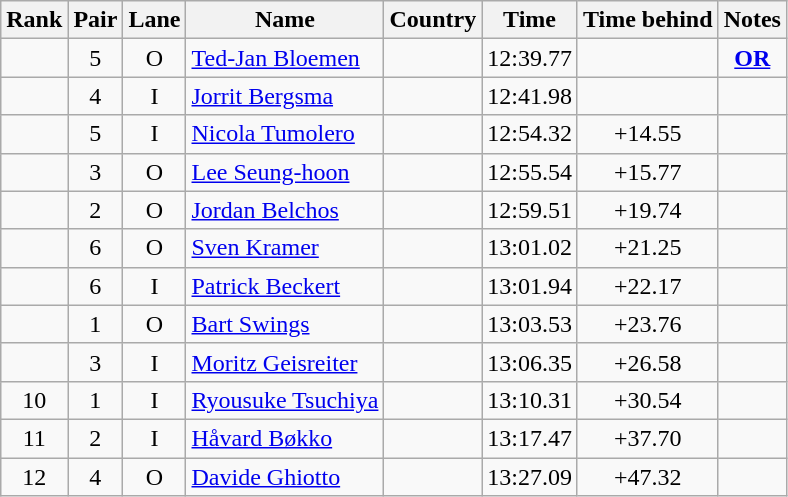<table class="wikitable sortable" style="text-align:center">
<tr>
<th>Rank</th>
<th>Pair</th>
<th>Lane</th>
<th>Name</th>
<th>Country</th>
<th>Time</th>
<th>Time behind</th>
<th>Notes</th>
</tr>
<tr>
<td></td>
<td>5</td>
<td>O</td>
<td align="left"><a href='#'>Ted-Jan Bloemen</a></td>
<td align="left"></td>
<td>12:39.77</td>
<td></td>
<td><strong><a href='#'>OR</a></strong></td>
</tr>
<tr>
<td></td>
<td>4</td>
<td>I</td>
<td align="left"><a href='#'>Jorrit Bergsma</a></td>
<td align="left"></td>
<td>12:41.98</td>
<td></td>
<td></td>
</tr>
<tr>
<td></td>
<td>5</td>
<td>I</td>
<td align="left"><a href='#'>Nicola Tumolero</a></td>
<td align="left"></td>
<td>12:54.32</td>
<td>+14.55</td>
<td></td>
</tr>
<tr>
<td></td>
<td>3</td>
<td>O</td>
<td align="left"><a href='#'>Lee Seung-hoon</a></td>
<td align="left"></td>
<td>12:55.54</td>
<td>+15.77</td>
<td></td>
</tr>
<tr>
<td></td>
<td>2</td>
<td>O</td>
<td align="left"><a href='#'>Jordan Belchos</a></td>
<td align="left"></td>
<td>12:59.51</td>
<td>+19.74</td>
<td></td>
</tr>
<tr>
<td></td>
<td>6</td>
<td>O</td>
<td align="left"><a href='#'>Sven Kramer</a></td>
<td align="left"></td>
<td>13:01.02</td>
<td>+21.25</td>
<td></td>
</tr>
<tr>
<td></td>
<td>6</td>
<td>I</td>
<td align="left"><a href='#'>Patrick Beckert</a></td>
<td align="left"></td>
<td>13:01.94</td>
<td>+22.17</td>
<td></td>
</tr>
<tr>
<td></td>
<td>1</td>
<td>O</td>
<td align="left"><a href='#'>Bart Swings</a></td>
<td align="left"></td>
<td>13:03.53</td>
<td>+23.76</td>
<td></td>
</tr>
<tr>
<td></td>
<td>3</td>
<td>I</td>
<td align="left"><a href='#'>Moritz Geisreiter</a></td>
<td align="left"></td>
<td>13:06.35</td>
<td>+26.58</td>
<td></td>
</tr>
<tr>
<td>10</td>
<td>1</td>
<td>I</td>
<td align="left"><a href='#'>Ryousuke Tsuchiya</a></td>
<td align="left"></td>
<td>13:10.31</td>
<td>+30.54</td>
<td></td>
</tr>
<tr>
<td>11</td>
<td>2</td>
<td>I</td>
<td align="left"><a href='#'>Håvard Bøkko</a></td>
<td align="left"></td>
<td>13:17.47</td>
<td>+37.70</td>
<td></td>
</tr>
<tr>
<td>12</td>
<td>4</td>
<td>O</td>
<td align="left"><a href='#'>Davide Ghiotto</a></td>
<td align="left"></td>
<td>13:27.09</td>
<td>+47.32</td>
<td></td>
</tr>
</table>
